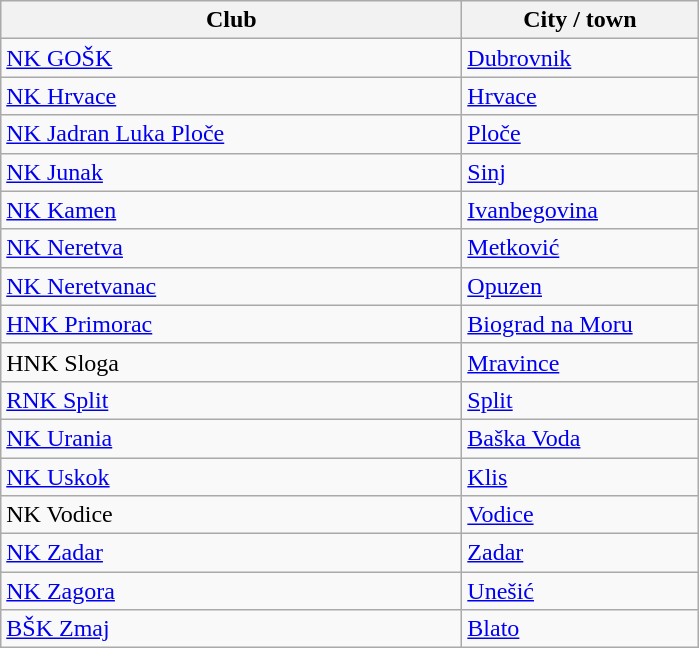<table class="wikitable sortable">
<tr>
<th style="width:300px;">Club</th>
<th style="width:150px;">City / town</th>
</tr>
<tr>
<td><a href='#'>NK GOŠK</a></td>
<td><a href='#'>Dubrovnik</a></td>
</tr>
<tr>
<td><a href='#'>NK Hrvace</a></td>
<td><a href='#'>Hrvace</a></td>
</tr>
<tr>
<td><a href='#'>NK Jadran Luka Ploče</a></td>
<td><a href='#'>Ploče</a></td>
</tr>
<tr>
<td><a href='#'>NK Junak</a></td>
<td><a href='#'>Sinj</a></td>
</tr>
<tr>
<td><a href='#'>NK Kamen</a></td>
<td><a href='#'>Ivanbegovina</a></td>
</tr>
<tr>
<td><a href='#'>NK Neretva</a></td>
<td><a href='#'>Metković</a></td>
</tr>
<tr>
<td><a href='#'>NK Neretvanac</a></td>
<td><a href='#'>Opuzen</a></td>
</tr>
<tr>
<td><a href='#'>HNK Primorac</a></td>
<td><a href='#'>Biograd na Moru</a></td>
</tr>
<tr>
<td>HNK Sloga</td>
<td><a href='#'>Mravince</a></td>
</tr>
<tr>
<td><a href='#'>RNK Split</a></td>
<td><a href='#'>Split</a></td>
</tr>
<tr>
<td><a href='#'>NK Urania</a></td>
<td><a href='#'>Baška Voda</a></td>
</tr>
<tr>
<td><a href='#'>NK Uskok</a></td>
<td><a href='#'>Klis</a></td>
</tr>
<tr>
<td>NK Vodice</td>
<td><a href='#'>Vodice</a></td>
</tr>
<tr>
<td><a href='#'>NK Zadar</a></td>
<td><a href='#'>Zadar</a></td>
</tr>
<tr>
<td><a href='#'>NK Zagora</a></td>
<td><a href='#'>Unešić</a></td>
</tr>
<tr>
<td><a href='#'>BŠK Zmaj</a></td>
<td><a href='#'>Blato</a></td>
</tr>
</table>
